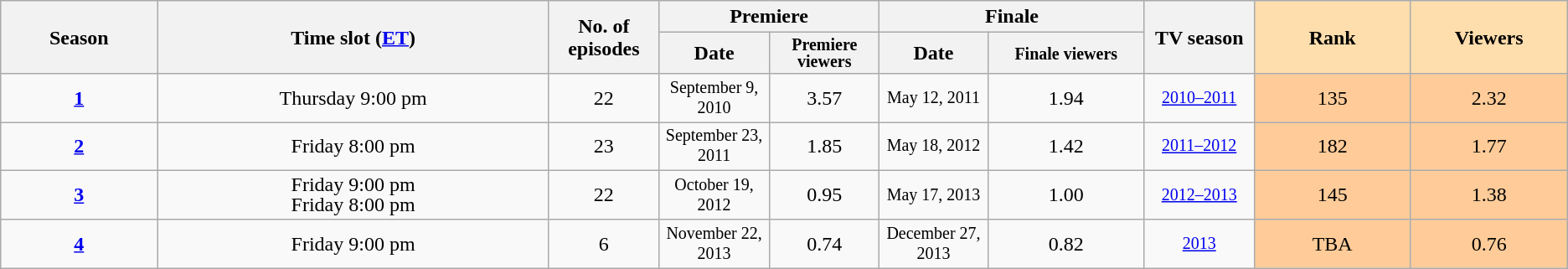<table class="wikitable plainrowheaders" style="text-align:center">
<tr>
<th scope="col" style="width:10%;" rowspan="2">Season</th>
<th scope="col" style="width:25%;" rowspan="2">Time slot (<a href='#'>ET</a>)</th>
<th scope="col" style="width:7%;" rowspan="2">No. of episodes</th>
<th scope="col" colspan=2>Premiere</th>
<th scope="col" colspan=2>Finale</th>
<th scope="col" style="width:7%;" rowspan="2">TV season</th>
<th scope="col" style="width:10%; background:#ffdead;" rowspan="2">Rank</th>
<th scope="col" style="width:10%; background:#ffdead;" rowspan="2">Viewers </th>
</tr>
<tr>
<th>Date</th>
<th span style="width:7%; font-size:smaller; line-height:100%;">Premiere viewers </th>
<th>Date</th>
<th span style="width:10%; font-size:smaller; line-height:100%;">Finale viewers </th>
</tr>
<tr>
<td scope="row"><strong><a href='#'>1</a></strong></td>
<td span style="font-weight:normal;line-height:100%">Thursday 9:00 pm</td>
<td>22</td>
<td style="font-size:smaller">September 9, 2010</td>
<td>3.57</td>
<td style="font-size:smaller">May 12, 2011</td>
<td>1.94</td>
<td style="font-size:smaller"><a href='#'>2010–2011</a></td>
<td style="background:#fc9;">135</td>
<td style="background:#fc9;">2.32</td>
</tr>
<tr>
<td scope="row"><strong><a href='#'>2</a></strong></td>
<td span style="font-weight:normal;line-height:100%">Friday 8:00 pm</td>
<td>23</td>
<td style="font-size:smaller">September 23, 2011</td>
<td>1.85</td>
<td style="font-size:smaller">May 18, 2012</td>
<td>1.42</td>
<td style="font-size:smaller"><a href='#'>2011–2012</a></td>
<td style="background:#fc9;">182</td>
<td style="background:#fc9;">1.77</td>
</tr>
<tr>
<td scope="row"><strong><a href='#'>3</a></strong></td>
<td span style="font-weight:normal;line-height:100%">Friday 9:00 pm<br>Friday 8:00 pm</td>
<td>22</td>
<td style="font-size: smaller;">October 19, 2012</td>
<td>0.95</td>
<td style="font-size:smaller">May 17, 2013</td>
<td>1.00</td>
<td style="font-size:smaller"><a href='#'>2012–2013</a></td>
<td style="background:#fc9;">145</td>
<td style="background:#fc9;">1.38</td>
</tr>
<tr>
<td scope="row"><strong><a href='#'>4</a></strong></td>
<td span style="font-weight:normal;line-height:100%">Friday 9:00 pm</td>
<td>6</td>
<td style="font-size:smaller">November 22, 2013</td>
<td>0.74</td>
<td style="font-size:smaller">December 27, 2013</td>
<td>0.82</td>
<td style="font-size:smaller"><a href='#'>2013</a></td>
<td style="background:#fc9;">TBA</td>
<td style="background:#fc9;">0.76</td>
</tr>
</table>
